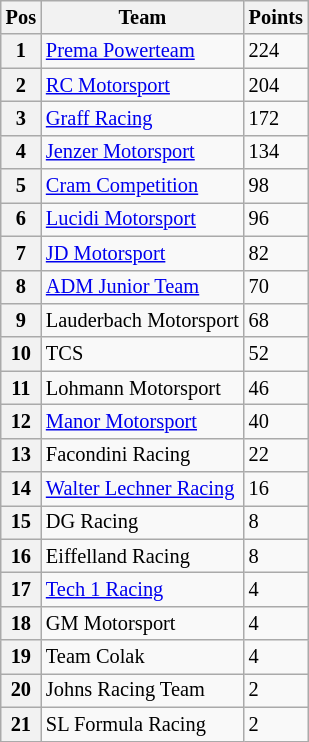<table class="wikitable" style="font-size: 85%;">
<tr>
<th>Pos</th>
<th>Team</th>
<th>Points</th>
</tr>
<tr>
<th>1</th>
<td> <a href='#'>Prema Powerteam</a></td>
<td>224</td>
</tr>
<tr>
<th>2</th>
<td> <a href='#'>RC Motorsport</a></td>
<td>204</td>
</tr>
<tr>
<th>3</th>
<td> <a href='#'>Graff Racing</a></td>
<td>172</td>
</tr>
<tr>
<th>4</th>
<td> <a href='#'>Jenzer Motorsport</a></td>
<td>134</td>
</tr>
<tr>
<th>5</th>
<td> <a href='#'>Cram Competition</a></td>
<td>98</td>
</tr>
<tr>
<th>6</th>
<td> <a href='#'>Lucidi Motorsport</a></td>
<td>96</td>
</tr>
<tr>
<th>7</th>
<td> <a href='#'>JD Motorsport</a></td>
<td>82</td>
</tr>
<tr>
<th>8</th>
<td> <a href='#'>ADM Junior Team</a></td>
<td>70</td>
</tr>
<tr>
<th>9</th>
<td> Lauderbach Motorsport</td>
<td>68</td>
</tr>
<tr>
<th>10</th>
<td> TCS</td>
<td>52</td>
</tr>
<tr>
<th>11</th>
<td> Lohmann Motorsport</td>
<td>46</td>
</tr>
<tr>
<th>12</th>
<td> <a href='#'>Manor Motorsport</a></td>
<td>40</td>
</tr>
<tr>
<th>13</th>
<td> Facondini Racing</td>
<td>22</td>
</tr>
<tr>
<th>14</th>
<td> <a href='#'>Walter Lechner Racing</a></td>
<td>16</td>
</tr>
<tr>
<th>15</th>
<td> DG Racing</td>
<td>8</td>
</tr>
<tr>
<th>16</th>
<td> Eiffelland Racing</td>
<td>8</td>
</tr>
<tr>
<th>17</th>
<td> <a href='#'>Tech 1 Racing</a></td>
<td>4</td>
</tr>
<tr>
<th>18</th>
<td> GM Motorsport</td>
<td>4</td>
</tr>
<tr>
<th>19</th>
<td> Team Colak</td>
<td>4</td>
</tr>
<tr>
<th>20</th>
<td> Johns Racing Team</td>
<td>2</td>
</tr>
<tr>
<th>21</th>
<td> SL Formula Racing</td>
<td>2</td>
</tr>
</table>
